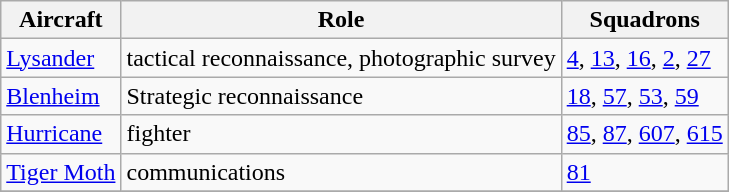<table class="wikitable" "wikitable floatright">
<tr>
<th>Aircraft</th>
<th>Role</th>
<th>Squadrons</th>
</tr>
<tr>
<td><a href='#'>Lysander</a></td>
<td>tactical reconnaissance, photographic survey</td>
<td><a href='#'>4</a>, <a href='#'>13</a>, <a href='#'>16</a>, <a href='#'>2</a>, <a href='#'>27</a></td>
</tr>
<tr>
<td><a href='#'>Blenheim</a></td>
<td>Strategic reconnaissance</td>
<td><a href='#'>18</a>, <a href='#'>57</a>, <a href='#'>53</a>, <a href='#'>59</a></td>
</tr>
<tr>
<td><a href='#'>Hurricane</a></td>
<td>fighter</td>
<td><a href='#'>85</a>, <a href='#'>87</a>, <a href='#'>607</a>, <a href='#'>615</a></td>
</tr>
<tr>
<td><a href='#'>Tiger Moth</a></td>
<td>communications</td>
<td><a href='#'>81</a></td>
</tr>
<tr>
</tr>
</table>
